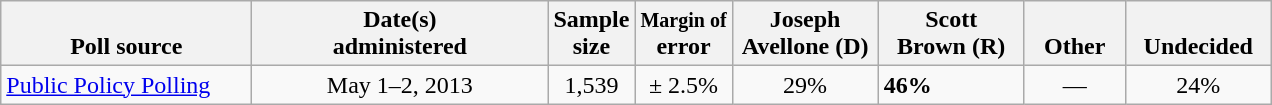<table class="wikitable">
<tr valign= bottom>
<th style="width:160px;">Poll source</th>
<th style="width:190px;">Date(s)<br>administered</th>
<th class=small>Sample<br>size</th>
<th><small>Margin of</small><br>error</th>
<th style="width:90px;">Joseph<br>Avellone (D)</th>
<th style="width:90px;">Scott<br>Brown (R)</th>
<th style="width:60px;">Other</th>
<th style="width:90px;">Undecided</th>
</tr>
<tr>
<td><a href='#'>Public Policy Polling</a></td>
<td align=center>May 1–2, 2013</td>
<td align=center>1,539</td>
<td align=center>± 2.5%</td>
<td align=center>29%</td>
<td><strong>46%</strong></td>
<td align=center>—</td>
<td align=center>24%</td>
</tr>
</table>
